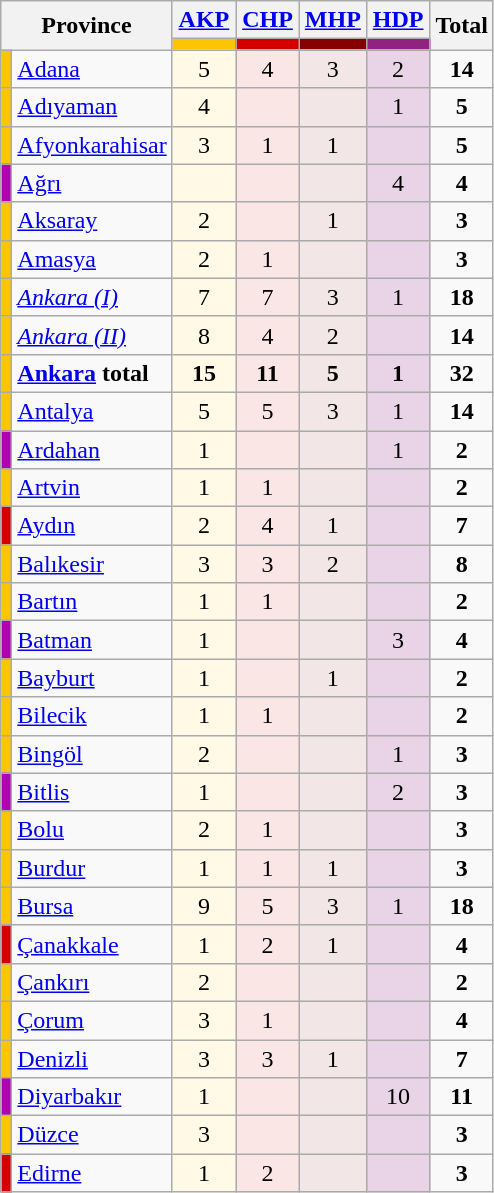<table class="wikitable" style="text-align:center">
<tr>
<th rowspan="2" colspan="2" style="width: 70px;">Province</th>
<th style="width: 35px;"><a href='#'>AKP</a></th>
<th style="width: 35px;"><a href='#'>CHP</a></th>
<th style="width: 35px;"><a href='#'>MHP</a></th>
<th style="width: 35px;"><a href='#'>HDP</a></th>
<th rowspan="2">Total</th>
</tr>
<tr>
<th style="background: #fdc400"></th>
<th style="background: #d40000"></th>
<th style="background: #870000"></th>
<th style="background: #922280"></th>
</tr>
<tr>
<td style="background: #fdc400"></td>
<td style="text-align:left"><a href='#'>Adana</a></td>
<td style="background:#FFF9E6">5</td>
<td style="background:#FBE6E6">4</td>
<td style="background:#F3E6E6">3</td>
<td style="background:#E9D3E6">2</td>
<td><strong>14</strong></td>
</tr>
<tr>
<td style="background: #fdc400"></td>
<td style="text-align:left"><a href='#'>Adıyaman</a></td>
<td style="background:#FFF9E6">4</td>
<td style="background:#FBE6E6"></td>
<td style="background:#F3E6E6"></td>
<td style="background:#E9D3E6">1</td>
<td><strong>5</strong></td>
</tr>
<tr>
<td style="background: #fdc400"></td>
<td style="text-align:left"><a href='#'>Afyonkarahisar</a></td>
<td style="background:#FFF9E6">3</td>
<td style="background:#FBE6E6">1</td>
<td style="background:#F3E6E6">1</td>
<td style="background:#E9D3E6"></td>
<td><strong>5</strong></td>
</tr>
<tr>
<td style="background: #b000b8"></td>
<td style="text-align:left"><a href='#'>Ağrı</a></td>
<td style="background:#FFF9E6"></td>
<td style="background:#FBE6E6"></td>
<td style="background:#F3E6E6"></td>
<td style="background:#E9D3E6">4</td>
<td><strong>4</strong></td>
</tr>
<tr>
<td style="background: #fdc400"></td>
<td style="text-align:left"><a href='#'>Aksaray</a></td>
<td style="background:#FFF9E6">2</td>
<td style="background:#FBE6E6"></td>
<td style="background:#F3E6E6">1</td>
<td style="background:#E9D3E6"></td>
<td><strong>3</strong></td>
</tr>
<tr>
<td style="background: #fdc400"></td>
<td style="text-align:left"><a href='#'>Amasya</a></td>
<td style="background:#FFF9E6">2</td>
<td style="background:#FBE6E6">1</td>
<td style="background:#F3E6E6"></td>
<td style="background:#E9D3E6"></td>
<td><strong>3</strong></td>
</tr>
<tr>
<td style="background: #fdc400"></td>
<td style="text-align:left"><em><a href='#'>Ankara (I)</a></em></td>
<td style="background:#FFF9E6">7</td>
<td style="background:#FBE6E6">7</td>
<td style="background:#F3E6E6">3</td>
<td style="background:#E9D3E6">1</td>
<td><strong>18</strong></td>
</tr>
<tr>
<td style="background: #fdc400"></td>
<td style="text-align:left"><em><a href='#'>Ankara (II)</a></em></td>
<td style="background:#FFF9E6">8</td>
<td style="background:#FBE6E6">4</td>
<td style="background:#F3E6E6">2</td>
<td style="background:#E9D3E6"></td>
<td><strong>14</strong></td>
</tr>
<tr style="font-weight:bold">
<td style="background: #fdc400"></td>
<td style="text-align:left"><a href='#'>Ankara</a> total</td>
<td style="background:#FFF9E6">15</td>
<td style="background:#FBE6E6">11</td>
<td style="background:#F3E6E6">5</td>
<td style="background:#E9D3E6">1</td>
<td><strong>32</strong></td>
</tr>
<tr>
<td style="background: #fdc400"></td>
<td style="text-align:left"><a href='#'>Antalya</a></td>
<td style="background:#FFF9E6">5</td>
<td style="background:#FBE6E6">5</td>
<td style="background:#F3E6E6">3</td>
<td style="background:#E9D3E6">1</td>
<td><strong>14</strong></td>
</tr>
<tr>
<td style="background: #b000b8"></td>
<td style="text-align:left"><a href='#'>Ardahan</a></td>
<td style="background:#FFF9E6">1</td>
<td style="background:#FBE6E6"></td>
<td style="background:#F3E6E6"></td>
<td style="background:#E9D3E6">1</td>
<td><strong>2</strong></td>
</tr>
<tr>
<td style="background: #fdc400"></td>
<td style="text-align:left"><a href='#'>Artvin</a></td>
<td style="background:#FFF9E6">1</td>
<td style="background:#FBE6E6">1</td>
<td style="background:#F3E6E6"></td>
<td style="background:#E9D3E6"></td>
<td><strong>2</strong></td>
</tr>
<tr>
<td style="background: #d40000"></td>
<td style="text-align:left"><a href='#'>Aydın</a></td>
<td style="background:#FFF9E6">2</td>
<td style="background:#FBE6E6">4</td>
<td style="background:#F3E6E6">1</td>
<td style="background:#E9D3E6"></td>
<td><strong>7</strong></td>
</tr>
<tr>
<td style="background: #fdc400"></td>
<td style="text-align:left"><a href='#'>Balıkesir</a></td>
<td style="background:#FFF9E6">3</td>
<td style="background:#FBE6E6">3</td>
<td style="background:#F3E6E6">2</td>
<td style="background:#E9D3E6"></td>
<td><strong>8</strong></td>
</tr>
<tr>
<td style="background: #fdc400"></td>
<td style="text-align:left"><a href='#'>Bartın</a></td>
<td style="background:#FFF9E6">1</td>
<td style="background:#FBE6E6">1</td>
<td style="background:#F3E6E6"></td>
<td style="background:#E9D3E6"></td>
<td><strong>2</strong></td>
</tr>
<tr>
<td style="background: #b000b8"></td>
<td style="text-align:left"><a href='#'>Batman</a></td>
<td style="background:#FFF9E6">1</td>
<td style="background:#FBE6E6"></td>
<td style="background:#F3E6E6"></td>
<td style="background:#E9D3E6">3</td>
<td><strong>4</strong></td>
</tr>
<tr>
<td style="background: #fdc400"></td>
<td style="text-align:left"><a href='#'>Bayburt</a></td>
<td style="background:#FFF9E6">1</td>
<td style="background:#FBE6E6"></td>
<td style="background:#F3E6E6">1</td>
<td style="background:#E9D3E6"></td>
<td><strong>2</strong></td>
</tr>
<tr>
<td style="background: #fdc400"></td>
<td style="text-align:left"><a href='#'>Bilecik</a></td>
<td style="background:#FFF9E6">1</td>
<td style="background:#FBE6E6">1</td>
<td style="background:#F3E6E6"></td>
<td style="background:#E9D3E6"></td>
<td><strong>2</strong></td>
</tr>
<tr>
<td style="background: #fdc400"></td>
<td style="text-align:left"><a href='#'>Bingöl</a></td>
<td style="background:#FFF9E6">2</td>
<td style="background:#FBE6E6"></td>
<td style="background:#F3E6E6"></td>
<td style="background:#E9D3E6">1</td>
<td><strong>3</strong></td>
</tr>
<tr>
<td style="background: #b000b8"></td>
<td style="text-align:left"><a href='#'>Bitlis</a></td>
<td style="background:#FFF9E6">1</td>
<td style="background:#FBE6E6"></td>
<td style="background:#F3E6E6"></td>
<td style="background:#E9D3E6">2</td>
<td><strong>3</strong></td>
</tr>
<tr>
<td style="background: #fdc400"></td>
<td style="text-align:left"><a href='#'>Bolu</a></td>
<td style="background:#FFF9E6">2</td>
<td style="background:#FBE6E6">1</td>
<td style="background:#F3E6E6"></td>
<td style="background:#E9D3E6"></td>
<td><strong>3</strong></td>
</tr>
<tr>
<td style="background: #fdc400"></td>
<td style="text-align:left"><a href='#'>Burdur</a></td>
<td style="background:#FFF9E6">1</td>
<td style="background:#FBE6E6">1</td>
<td style="background:#F3E6E6">1</td>
<td style="background:#E9D3E6"></td>
<td><strong>3</strong></td>
</tr>
<tr>
<td style="background: #fdc400"></td>
<td style="text-align:left"><a href='#'>Bursa</a></td>
<td style="background:#FFF9E6">9</td>
<td style="background:#FBE6E6">5</td>
<td style="background:#F3E6E6">3</td>
<td style="background:#E9D3E6">1</td>
<td><strong>18</strong></td>
</tr>
<tr>
<td style="background: #d40000"></td>
<td style="text-align:left"><a href='#'>Çanakkale</a></td>
<td style="background:#FFF9E6">1</td>
<td style="background:#FBE6E6">2</td>
<td style="background:#F3E6E6">1</td>
<td style="background:#E9D3E6"></td>
<td><strong>4</strong></td>
</tr>
<tr>
<td style="background: #fdc400"></td>
<td style="text-align:left"><a href='#'>Çankırı</a></td>
<td style="background:#FFF9E6">2</td>
<td style="background:#FBE6E6"></td>
<td style="background:#F3E6E6"></td>
<td style="background:#E9D3E6"></td>
<td><strong>2</strong></td>
</tr>
<tr>
<td style="background: #fdc400"></td>
<td style="text-align:left"><a href='#'>Çorum</a></td>
<td style="background:#FFF9E6">3</td>
<td style="background:#FBE6E6">1</td>
<td style="background:#F3E6E6"></td>
<td style="background:#E9D3E6"></td>
<td><strong>4</strong></td>
</tr>
<tr>
<td style="background: #fdc400"></td>
<td style="text-align:left"><a href='#'>Denizli</a></td>
<td style="background:#FFF9E6">3</td>
<td style="background:#FBE6E6">3</td>
<td style="background:#F3E6E6">1</td>
<td style="background:#E9D3E6"></td>
<td><strong>7</strong></td>
</tr>
<tr>
<td style="background: #b000b8"></td>
<td style="text-align:left"><a href='#'>Diyarbakır</a></td>
<td style="background:#FFF9E6">1</td>
<td style="background:#FBE6E6"></td>
<td style="background:#F3E6E6"></td>
<td style="background:#E9D3E6">10</td>
<td><strong>11</strong></td>
</tr>
<tr>
<td style="background: #fdc400"></td>
<td style="text-align:left"><a href='#'>Düzce</a></td>
<td style="background:#FFF9E6">3</td>
<td style="background:#FBE6E6"></td>
<td style="background:#F3E6E6"></td>
<td style="background:#E9D3E6"></td>
<td><strong>3</strong></td>
</tr>
<tr>
<td style="background: #d40000"></td>
<td style="text-align:left"><a href='#'>Edirne</a></td>
<td style="background:#FFF9E6">1</td>
<td style="background:#FBE6E6">2</td>
<td style="background:#F3E6E6"></td>
<td style="background:#E9D3E6"></td>
<td><strong>3</strong></td>
</tr>
</table>
